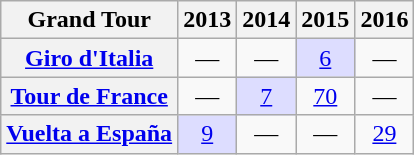<table class="wikitable plainrowheaders">
<tr>
<th>Grand Tour</th>
<th scope="col">2013</th>
<th scope="col">2014</th>
<th scope="col">2015</th>
<th scope="col">2016</th>
</tr>
<tr style="text-align:center;">
<th scope="row"> <a href='#'>Giro d'Italia</a></th>
<td>—</td>
<td>—</td>
<td style="background:#ddf;"><a href='#'>6</a></td>
<td>—</td>
</tr>
<tr style="text-align:center;">
<th scope="row"> <a href='#'>Tour de France</a></th>
<td>—</td>
<td style="background:#ddf;"><a href='#'>7</a></td>
<td><a href='#'>70</a></td>
<td>—</td>
</tr>
<tr style="text-align:center;">
<th scope="row"> <a href='#'>Vuelta a España</a></th>
<td style="background:#ddf;"><a href='#'>9</a></td>
<td>—</td>
<td>—</td>
<td><a href='#'>29</a></td>
</tr>
</table>
